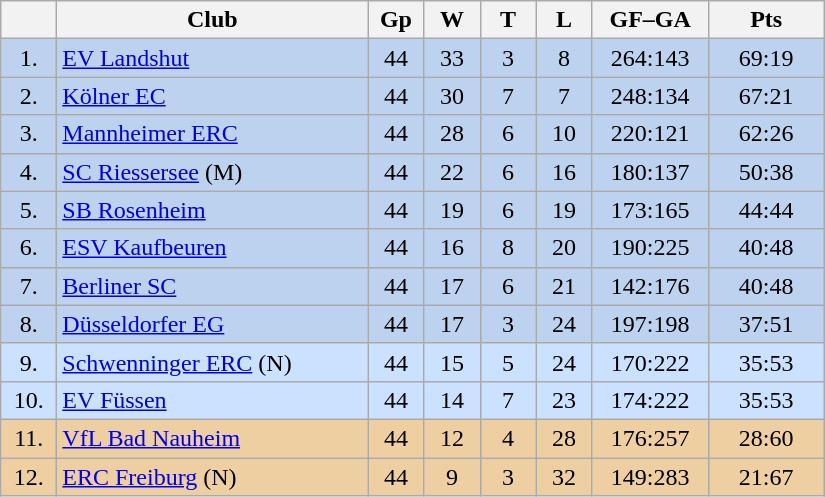<table class="wikitable">
<tr>
<th width="30"></th>
<th width="200">Club</th>
<th width="30">Gp</th>
<th width="30">W</th>
<th width="30">T</th>
<th width="30">L</th>
<th width="70">GF–GA</th>
<th width="70">Pts</th>
</tr>
<tr bgcolor="#BCD2EE" align="center">
<td>1.</td>
<td align="left"><a href='#'>EV Landshut</a></td>
<td>44</td>
<td>33</td>
<td>3</td>
<td>8</td>
<td>264:143</td>
<td>69:19</td>
</tr>
<tr bgcolor=#BCD2EE align="center">
<td>2.</td>
<td align="left"><a href='#'>Kölner EC</a></td>
<td>44</td>
<td>30</td>
<td>7</td>
<td>7</td>
<td>248:134</td>
<td>67:21</td>
</tr>
<tr bgcolor=#BCD2EE align="center">
<td>3.</td>
<td align="left"><a href='#'>Mannheimer ERC</a></td>
<td>44</td>
<td>28</td>
<td>6</td>
<td>10</td>
<td>220:121</td>
<td>62:26</td>
</tr>
<tr bgcolor=#BCD2EE align="center">
<td>4.</td>
<td align="left"><a href='#'>SC Riessersee</a> (M)</td>
<td>44</td>
<td>22</td>
<td>6</td>
<td>16</td>
<td>180:137</td>
<td>50:38</td>
</tr>
<tr bgcolor=#BCD2EE align="center">
<td>5.</td>
<td align="left"><a href='#'>SB Rosenheim</a></td>
<td>44</td>
<td>19</td>
<td>6</td>
<td>19</td>
<td>173:165</td>
<td>44:44</td>
</tr>
<tr bgcolor=#BCD2EE align="center">
<td>6.</td>
<td align="left"><a href='#'>ESV Kaufbeuren</a></td>
<td>44</td>
<td>16</td>
<td>8</td>
<td>20</td>
<td>190:225</td>
<td>40:48</td>
</tr>
<tr bgcolor=#BCD2EE align="center">
<td>7.</td>
<td align="left"><a href='#'>Berliner SC</a></td>
<td>44</td>
<td>17</td>
<td>6</td>
<td>21</td>
<td>142:176</td>
<td>40:48</td>
</tr>
<tr bgcolor=#BCD2EE align="center">
<td>8.</td>
<td align="left"><a href='#'>Düsseldorfer EG</a></td>
<td>44</td>
<td>17</td>
<td>3</td>
<td>24</td>
<td>197:198</td>
<td>37:51</td>
</tr>
<tr bgcolor=#CAE1FF align="center">
<td>9.</td>
<td align="left"><a href='#'>Schwenninger ERC</a> (N)</td>
<td>44</td>
<td>15</td>
<td>5</td>
<td>24</td>
<td>170:222</td>
<td>35:53</td>
</tr>
<tr bgcolor=#CAE1FF align="center">
<td>10.</td>
<td align="left"><a href='#'>EV Füssen</a></td>
<td>44</td>
<td>14</td>
<td>7</td>
<td>23</td>
<td>174:222</td>
<td>35:53</td>
</tr>
<tr bgcolor=#EECFA1 align="center">
<td>11.</td>
<td align="left"><a href='#'>VfL Bad Nauheim</a></td>
<td>44</td>
<td>12</td>
<td>4</td>
<td>28</td>
<td>176:257</td>
<td>28:60</td>
</tr>
<tr bgcolor=#EECFA1 align="center">
<td>12.</td>
<td align="left"><a href='#'>ERC Freiburg</a> (N)</td>
<td>44</td>
<td>9</td>
<td>3</td>
<td>32</td>
<td>149:283</td>
<td>21:67</td>
</tr>
</table>
